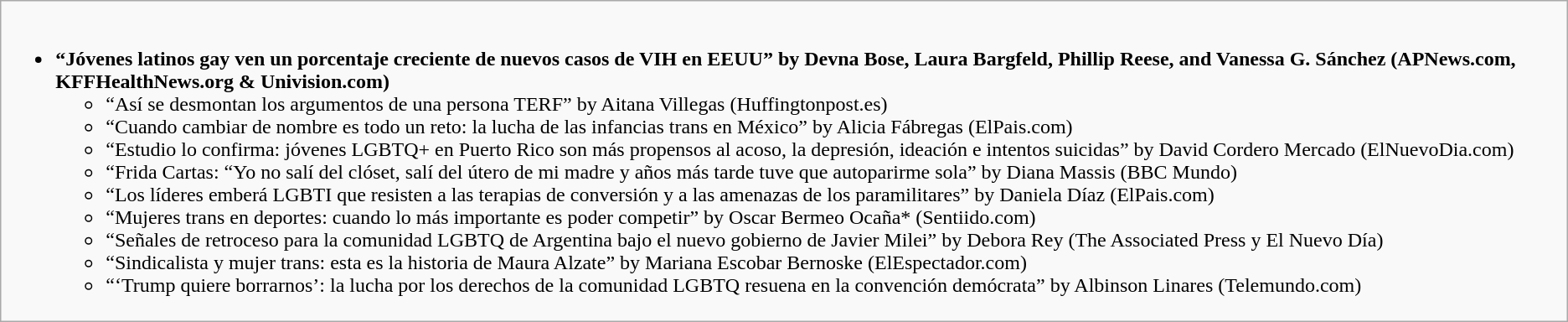<table class="wikitable">
<tr>
<td style="vertical-align:top; width:55%;"><br><ul><li><strong>“Jóvenes latinos gay ven un porcentaje creciente de nuevos casos de VIH en EEUU” by Devna Bose, Laura Bargfeld, Phillip Reese, and Vanessa G. Sánchez (APNews.com, KFFHealthNews.org & Univision.com)</strong><ul><li>“Así se desmontan los argumentos de una persona TERF” by Aitana Villegas (Huffingtonpost.es)</li><li>“Cuando cambiar de nombre es todo un reto: la lucha de las infancias trans en México” by Alicia Fábregas (ElPais.com)</li><li>“Estudio lo confirma: jóvenes LGBTQ+ en Puerto Rico son más propensos al acoso, la depresión, ideación e intentos suicidas” by David Cordero Mercado (ElNuevoDia.com)</li><li>“Frida Cartas: “Yo no salí del clóset, salí del útero de mi madre y años más tarde tuve que autoparirme sola” by Diana Massis (BBC Mundo)</li><li>“Los líderes emberá LGBTI que resisten a las terapias de conversión y a las amenazas de los paramilitares” by Daniela Díaz (ElPais.com)</li><li>“Mujeres trans en deportes: cuando lo más importante es poder competir” by Oscar Bermeo Ocaña* (Sentiido.com)</li><li>“Señales de retroceso para la comunidad LGBTQ de Argentina bajo el nuevo gobierno de Javier Milei” by Debora Rey (The Associated Press y El Nuevo Día)</li><li>“Sindicalista y mujer trans: esta es la historia de Maura Alzate” by Mariana Escobar Bernoske (ElEspectador.com)</li><li>“‘Trump quiere borrarnos’: la lucha por los derechos de la comunidad LGBTQ resuena en la convención demócrata” by Albinson Linares (Telemundo.com)</li></ul></li></ul></td>
</tr>
</table>
